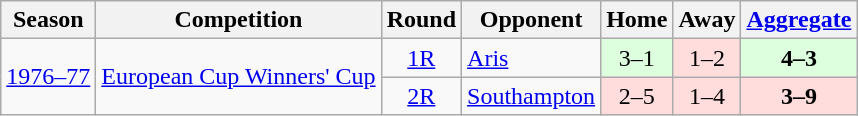<table class="wikitable" style="font-size:100%; text-align: center;">
<tr>
<th>Season</th>
<th>Competition</th>
<th>Round</th>
<th>Opponent</th>
<th>Home</th>
<th>Away</th>
<th><a href='#'>Aggregate</a></th>
</tr>
<tr>
<td rowspan=2><a href='#'>1976–77</a></td>
<td rowspan=2><a href='#'>European Cup Winners' Cup</a></td>
<td><a href='#'>1R</a></td>
<td align="left"> <a href='#'>Aris</a></td>
<td bgcolor="#ddffdd" style="text-align:center;">3–1</td>
<td bgcolor="#ffdddd" style="text-align:center;">1–2</td>
<td bgcolor="#ddffdd" style="text-align:center;"><strong>4–3</strong></td>
</tr>
<tr>
<td><a href='#'>2R</a></td>
<td align="left"> <a href='#'>Southampton</a></td>
<td bgcolor="#ffdddd" style="text-align:center;">2–5</td>
<td bgcolor="#ffdddd" style="text-align:center;">1–4</td>
<td bgcolor="#ffdddd" style="text-align:center;"><strong>3–9</strong></td>
</tr>
</table>
